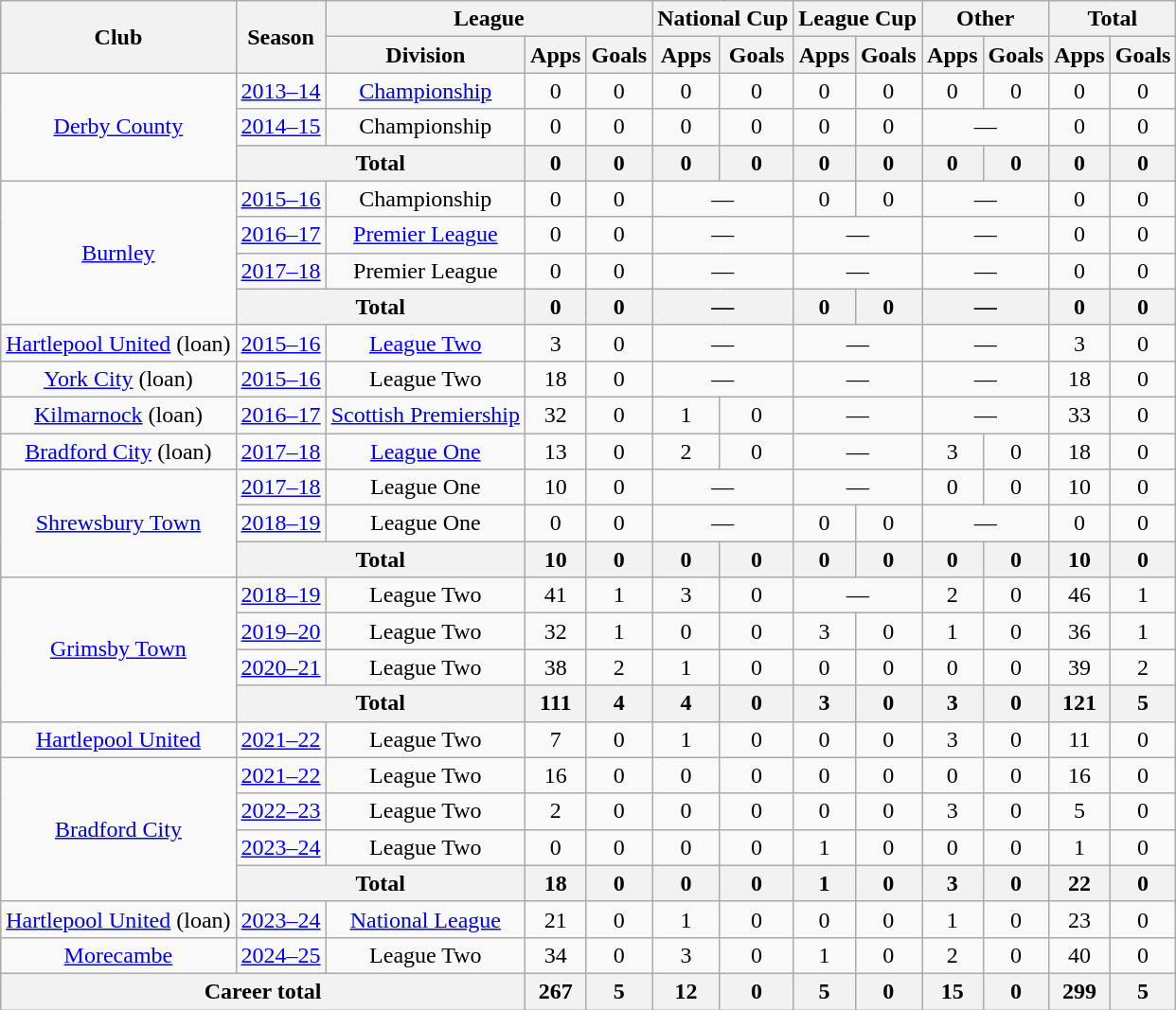<table class=wikitable style=text-align:center>
<tr>
<th rowspan=2>Club</th>
<th rowspan=2>Season</th>
<th colspan=3>League</th>
<th colspan=2>National Cup</th>
<th colspan=2>League Cup</th>
<th colspan=2>Other</th>
<th colspan=2>Total</th>
</tr>
<tr>
<th>Division</th>
<th>Apps</th>
<th>Goals</th>
<th>Apps</th>
<th>Goals</th>
<th>Apps</th>
<th>Goals</th>
<th>Apps</th>
<th>Goals</th>
<th>Apps</th>
<th>Goals</th>
</tr>
<tr>
<td rowspan=3><a href='#'>Derby County</a></td>
<td><a href='#'>2013–14</a></td>
<td><a href='#'>Championship</a></td>
<td>0</td>
<td>0</td>
<td>0</td>
<td>0</td>
<td>0</td>
<td>0</td>
<td>0</td>
<td>0</td>
<td>0</td>
<td>0</td>
</tr>
<tr>
<td><a href='#'>2014–15</a></td>
<td>Championship</td>
<td>0</td>
<td>0</td>
<td>0</td>
<td>0</td>
<td>0</td>
<td>0</td>
<td colspan=2>—</td>
<td>0</td>
<td>0</td>
</tr>
<tr>
<th colspan=2>Total</th>
<th>0</th>
<th>0</th>
<th>0</th>
<th>0</th>
<th>0</th>
<th>0</th>
<th>0</th>
<th>0</th>
<th>0</th>
<th>0</th>
</tr>
<tr>
<td rowspan=4><a href='#'>Burnley</a></td>
<td><a href='#'>2015–16</a></td>
<td>Championship</td>
<td>0</td>
<td>0</td>
<td colspan=2>—</td>
<td>0</td>
<td>0</td>
<td colspan=2>—</td>
<td>0</td>
<td>0</td>
</tr>
<tr>
<td><a href='#'>2016–17</a></td>
<td><a href='#'>Premier League</a></td>
<td>0</td>
<td>0</td>
<td colspan=2>—</td>
<td colspan=2>—</td>
<td colspan=2>—</td>
<td>0</td>
<td>0</td>
</tr>
<tr>
<td><a href='#'>2017–18</a></td>
<td>Premier League</td>
<td>0</td>
<td>0</td>
<td colspan=2>—</td>
<td colspan=2>—</td>
<td colspan=2>—</td>
<td>0</td>
<td>0</td>
</tr>
<tr>
<th colspan=2>Total</th>
<th>0</th>
<th>0</th>
<th colspan=2>—</th>
<th>0</th>
<th>0</th>
<th colspan=2>—</th>
<th>0</th>
<th>0</th>
</tr>
<tr>
<td><a href='#'>Hartlepool United</a> (loan)</td>
<td><a href='#'>2015–16</a></td>
<td><a href='#'>League Two</a></td>
<td>3</td>
<td>0</td>
<td colspan=2>—</td>
<td colspan=2>—</td>
<td colspan=2>—</td>
<td>3</td>
<td>0</td>
</tr>
<tr>
<td><a href='#'>York City</a> (loan)</td>
<td><a href='#'>2015–16</a></td>
<td>League Two</td>
<td>18</td>
<td>0</td>
<td colspan=2>—</td>
<td colspan=2>—</td>
<td colspan=2>—</td>
<td>18</td>
<td>0</td>
</tr>
<tr>
<td><a href='#'>Kilmarnock</a> (loan)</td>
<td><a href='#'>2016–17</a></td>
<td><a href='#'>Scottish Premiership</a></td>
<td>32</td>
<td>0</td>
<td>1</td>
<td>0</td>
<td colspan=2>—</td>
<td colspan=2>—</td>
<td>33</td>
<td>0</td>
</tr>
<tr>
<td><a href='#'>Bradford City</a> (loan)</td>
<td><a href='#'>2017–18</a></td>
<td><a href='#'>League One</a></td>
<td>13</td>
<td>0</td>
<td>2</td>
<td>0</td>
<td colspan=2>—</td>
<td>3</td>
<td>0</td>
<td>18</td>
<td>0</td>
</tr>
<tr>
<td rowspan=3><a href='#'>Shrewsbury Town</a></td>
<td><a href='#'>2017–18</a></td>
<td>League One</td>
<td>10</td>
<td>0</td>
<td colspan=2>—</td>
<td colspan=2>—</td>
<td>0</td>
<td>0</td>
<td>10</td>
<td>0</td>
</tr>
<tr>
<td><a href='#'>2018–19</a></td>
<td>League One</td>
<td>0</td>
<td>0</td>
<td colspan=2>—</td>
<td>0</td>
<td>0</td>
<td colspan=2>—</td>
<td>0</td>
<td>0</td>
</tr>
<tr>
<th colspan=2>Total</th>
<th>10</th>
<th>0</th>
<th>0</th>
<th>0</th>
<th>0</th>
<th>0</th>
<th>0</th>
<th>0</th>
<th>10</th>
<th>0</th>
</tr>
<tr>
<td rowspan=4><a href='#'>Grimsby Town</a></td>
<td><a href='#'>2018–19</a></td>
<td>League Two</td>
<td>41</td>
<td>1</td>
<td>3</td>
<td>0</td>
<td colspan=2>—</td>
<td>2</td>
<td>0</td>
<td>46</td>
<td>1</td>
</tr>
<tr>
<td><a href='#'>2019–20</a></td>
<td>League Two</td>
<td>32</td>
<td>1</td>
<td>0</td>
<td>0</td>
<td>3</td>
<td>0</td>
<td>1</td>
<td>0</td>
<td>36</td>
<td>1</td>
</tr>
<tr>
<td><a href='#'>2020–21</a></td>
<td>League Two</td>
<td>38</td>
<td>2</td>
<td>1</td>
<td>0</td>
<td>0</td>
<td>0</td>
<td>0</td>
<td>0</td>
<td>39</td>
<td>2</td>
</tr>
<tr>
<th colspan=2>Total</th>
<th>111</th>
<th>4</th>
<th>4</th>
<th>0</th>
<th>3</th>
<th>0</th>
<th>3</th>
<th>0</th>
<th>121</th>
<th>5</th>
</tr>
<tr>
<td><a href='#'>Hartlepool United</a></td>
<td><a href='#'>2021–22</a></td>
<td>League Two</td>
<td>7</td>
<td>0</td>
<td>1</td>
<td>0</td>
<td>0</td>
<td>0</td>
<td>3</td>
<td>0</td>
<td>11</td>
<td>0</td>
</tr>
<tr>
<td rowspan=4><a href='#'>Bradford City</a></td>
<td><a href='#'>2021–22</a></td>
<td>League Two</td>
<td>16</td>
<td>0</td>
<td>0</td>
<td>0</td>
<td>0</td>
<td>0</td>
<td>0</td>
<td>0</td>
<td>16</td>
<td>0</td>
</tr>
<tr>
<td><a href='#'>2022–23</a></td>
<td>League Two</td>
<td>2</td>
<td>0</td>
<td>0</td>
<td>0</td>
<td>0</td>
<td>0</td>
<td>3</td>
<td>0</td>
<td>5</td>
<td>0</td>
</tr>
<tr>
<td><a href='#'>2023–24</a></td>
<td>League Two</td>
<td>0</td>
<td>0</td>
<td>0</td>
<td>0</td>
<td>1</td>
<td>0</td>
<td>0</td>
<td>0</td>
<td>1</td>
<td>0</td>
</tr>
<tr>
<th colspan=2>Total</th>
<th>18</th>
<th>0</th>
<th>0</th>
<th>0</th>
<th>1</th>
<th>0</th>
<th>3</th>
<th>0</th>
<th>22</th>
<th>0</th>
</tr>
<tr>
<td><a href='#'>Hartlepool United</a> (loan)</td>
<td><a href='#'>2023–24</a></td>
<td><a href='#'>National League</a></td>
<td>21</td>
<td>0</td>
<td>1</td>
<td>0</td>
<td>0</td>
<td>0</td>
<td>1</td>
<td>0</td>
<td>23</td>
<td>0</td>
</tr>
<tr>
<td><a href='#'>Morecambe</a></td>
<td><a href='#'>2024–25</a></td>
<td>League Two</td>
<td>34</td>
<td>0</td>
<td>3</td>
<td>0</td>
<td>1</td>
<td>0</td>
<td>2</td>
<td>0</td>
<td>40</td>
<td>0</td>
</tr>
<tr>
<th colspan=3>Career total</th>
<th>267</th>
<th>5</th>
<th>12</th>
<th>0</th>
<th>5</th>
<th>0</th>
<th>15</th>
<th>0</th>
<th>299</th>
<th>5</th>
</tr>
</table>
